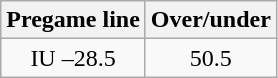<table class="wikitable">
<tr align="center">
<th style=>Pregame line</th>
<th style=>Over/under</th>
</tr>
<tr align="center">
<td>IU –28.5</td>
<td>50.5</td>
</tr>
</table>
